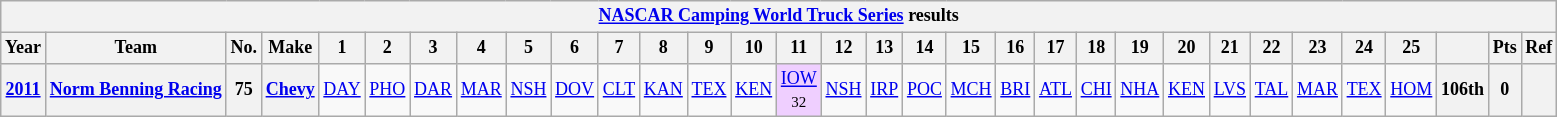<table class="wikitable" style="text-align:center; font-size:75%">
<tr>
<th colspan="34"><a href='#'>NASCAR Camping World Truck Series</a> results</th>
</tr>
<tr>
<th>Year</th>
<th>Team</th>
<th>No.</th>
<th>Make</th>
<th>1</th>
<th>2</th>
<th>3</th>
<th>4</th>
<th>5</th>
<th>6</th>
<th>7</th>
<th>8</th>
<th>9</th>
<th>10</th>
<th>11</th>
<th>12</th>
<th>13</th>
<th>14</th>
<th>15</th>
<th>16</th>
<th>17</th>
<th>18</th>
<th>19</th>
<th>20</th>
<th>21</th>
<th>22</th>
<th>23</th>
<th>24</th>
<th>25</th>
<th></th>
<th>Pts</th>
<th>Ref</th>
</tr>
<tr>
<th><a href='#'>2011</a></th>
<th><a href='#'>Norm Benning Racing</a></th>
<th>75</th>
<th><a href='#'>Chevy</a></th>
<td><a href='#'>DAY</a></td>
<td><a href='#'>PHO</a></td>
<td><a href='#'>DAR</a></td>
<td><a href='#'>MAR</a></td>
<td><a href='#'>NSH</a></td>
<td><a href='#'>DOV</a></td>
<td><a href='#'>CLT</a></td>
<td><a href='#'>KAN</a></td>
<td><a href='#'>TEX</a></td>
<td><a href='#'>KEN</a></td>
<td style="background:#EFCFFF;"><a href='#'>IOW</a> <br><small>32</small></td>
<td><a href='#'>NSH</a></td>
<td><a href='#'>IRP</a></td>
<td><a href='#'>POC</a></td>
<td><a href='#'>MCH</a></td>
<td><a href='#'>BRI</a></td>
<td><a href='#'>ATL</a></td>
<td><a href='#'>CHI</a></td>
<td><a href='#'>NHA</a></td>
<td><a href='#'>KEN</a></td>
<td><a href='#'>LVS</a></td>
<td><a href='#'>TAL</a></td>
<td><a href='#'>MAR</a></td>
<td><a href='#'>TEX</a></td>
<td><a href='#'>HOM</a></td>
<th>106th</th>
<th>0</th>
<th></th>
</tr>
</table>
